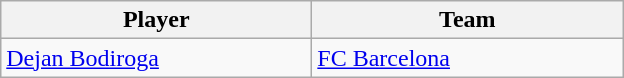<table class="wikitable" style="text-align: left;">
<tr>
<th style="width:200px;">Player</th>
<th style="width:200px;">Team</th>
</tr>
<tr>
<td> <a href='#'>Dejan Bodiroga</a></td>
<td> <a href='#'>FC Barcelona</a></td>
</tr>
</table>
